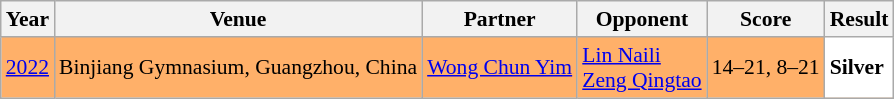<table class="sortable wikitable" style="font-size: 90%;">
<tr>
<th>Year</th>
<th>Venue</th>
<th>Partner</th>
<th>Opponent</th>
<th>Score</th>
<th>Result</th>
</tr>
<tr style="background:#FFB069">
<td align="center"><a href='#'>2022</a></td>
<td align="left">Binjiang Gymnasium, Guangzhou, China</td>
<td align="left"> <a href='#'>Wong Chun Yim</a></td>
<td align="left"> <a href='#'>Lin Naili</a><br> <a href='#'>Zeng Qingtao</a></td>
<td align="left">14–21, 8–21</td>
<td style="text-align:left; background:white"> <strong>Silver</strong></td>
</tr>
</table>
